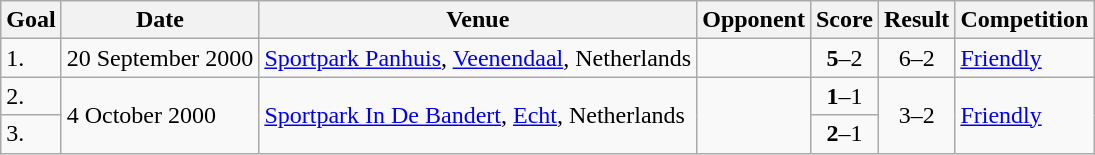<table class="wikitable">
<tr>
<th>Goal</th>
<th>Date</th>
<th>Venue</th>
<th>Opponent</th>
<th>Score</th>
<th>Result</th>
<th>Competition</th>
</tr>
<tr>
<td>1.</td>
<td>20 September 2000</td>
<td><a href='#'>Sportpark Panhuis</a>, <a href='#'>Veenendaal</a>, Netherlands</td>
<td></td>
<td align=center><strong>5</strong>–2</td>
<td align=center>6–2</td>
<td><a href='#'>Friendly</a></td>
</tr>
<tr>
<td>2.</td>
<td rowspan=2>4 October 2000</td>
<td rowspan=2><a href='#'>Sportpark In De Bandert</a>, <a href='#'>Echt</a>, Netherlands</td>
<td rowspan=2></td>
<td align=center><strong>1</strong>–1</td>
<td rowspan=2 align=center>3–2</td>
<td rowspan=2><a href='#'>Friendly</a></td>
</tr>
<tr>
<td>3.</td>
<td align=center><strong>2</strong>–1</td>
</tr>
</table>
